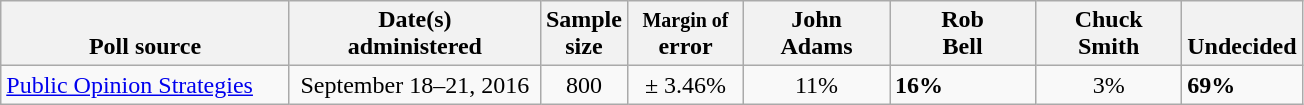<table class="wikitable">
<tr valign= bottom>
<th style="width:185px;">Poll source</th>
<th style="width:160px;">Date(s)<br>administered</th>
<th class=small>Sample<br>size</th>
<th style="width:70px;"><small>Margin of</small><br>error</th>
<th style="width:90px;">John<br>Adams</th>
<th style="width:90px;">Rob<br>Bell</th>
<th style="width:90px;">Chuck<br>Smith</th>
<th>Undecided</th>
</tr>
<tr>
<td><a href='#'>Public Opinion Strategies</a></td>
<td align=center>September 18–21, 2016</td>
<td align=center>800</td>
<td align=center>± 3.46%</td>
<td align=center>11%</td>
<td><strong>16%</strong></td>
<td align=center>3%</td>
<td><strong>69%</strong></td>
</tr>
</table>
